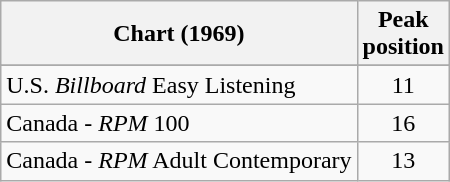<table class="wikitable sortable">
<tr>
<th align="left">Chart (1969)</th>
<th align="center">Peak<br>position</th>
</tr>
<tr>
</tr>
<tr>
<td align="left">U.S. <em>Billboard</em> Easy Listening</td>
<td align="center">11</td>
</tr>
<tr>
<td align="left">Canada - <em>RPM</em> 100</td>
<td align="center">16</td>
</tr>
<tr>
<td align="left">Canada - <em>RPM</em> Adult Contemporary</td>
<td align="center">13</td>
</tr>
</table>
